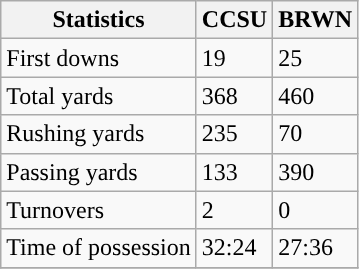<table class="wikitable">
<tr>
<th>Statistics</th>
<th>CCSU</th>
<th>BRWN</th>
</tr>
<tr>
<td>First downs</td>
<td>19</td>
<td>25</td>
</tr>
<tr>
<td>Total yards</td>
<td>368</td>
<td>460</td>
</tr>
<tr>
<td>Rushing yards</td>
<td>235</td>
<td>70</td>
</tr>
<tr>
<td>Passing yards</td>
<td>133</td>
<td>390</td>
</tr>
<tr>
<td>Turnovers</td>
<td>2</td>
<td>0</td>
</tr>
<tr>
<td>Time of possession</td>
<td>32:24</td>
<td>27:36</td>
</tr>
<tr>
</tr>
</table>
